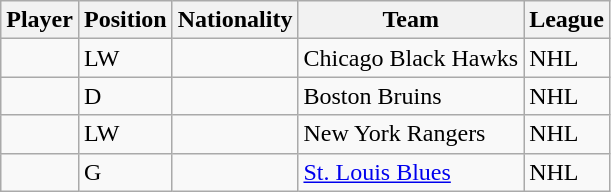<table class="wikitable sortable">
<tr>
<th colspan=1>Player</th>
<th colspan=1>Position</th>
<th colspan=1>Nationality</th>
<th colspan=1>Team</th>
<th colspan=1>League</th>
</tr>
<tr>
<td></td>
<td>LW</td>
<td></td>
<td>Chicago Black Hawks</td>
<td>NHL</td>
</tr>
<tr>
<td></td>
<td>D</td>
<td></td>
<td>Boston Bruins</td>
<td>NHL</td>
</tr>
<tr>
<td></td>
<td>LW</td>
<td></td>
<td>New York Rangers</td>
<td>NHL</td>
</tr>
<tr>
<td></td>
<td>G</td>
<td></td>
<td><a href='#'>St. Louis Blues</a></td>
<td>NHL</td>
</tr>
</table>
